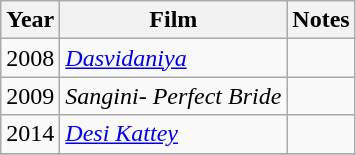<table class="wikitable sortable">
<tr>
<th>Year</th>
<th>Film</th>
<th>Notes</th>
</tr>
<tr>
<td>2008</td>
<td><em><a href='#'>Dasvidaniya</a></em></td>
<td></td>
</tr>
<tr>
<td>2009</td>
<td><em>Sangini- Perfect Bride</em></td>
<td></td>
</tr>
<tr>
<td>2014</td>
<td><em><a href='#'>Desi Kattey</a></em></td>
<td></td>
</tr>
<tr>
</tr>
</table>
